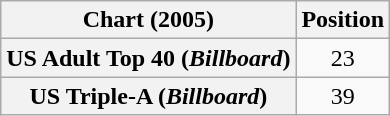<table class="wikitable plainrowheaders" style="text-align:center">
<tr>
<th>Chart (2005)</th>
<th>Position</th>
</tr>
<tr>
<th scope="row">US Adult Top 40 (<em>Billboard</em>)</th>
<td>23</td>
</tr>
<tr>
<th scope="row">US Triple-A (<em>Billboard</em>)</th>
<td>39</td>
</tr>
</table>
